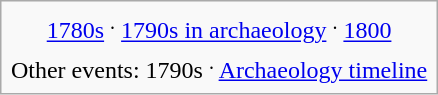<table class="infobox">
<tr style="background-color:#f3f3f3 width:29em">
<td align="center"><a href='#'>1780s</a> <sup>.</sup> <a href='#'>1790s in archaeology</a> <sup>.</sup> <a href='#'>1800</a><br></td>
</tr>
<tr>
<td align="center">Other events: 1790s <sup>.</sup> <a href='#'>Archaeology timeline</a></td>
</tr>
</table>
